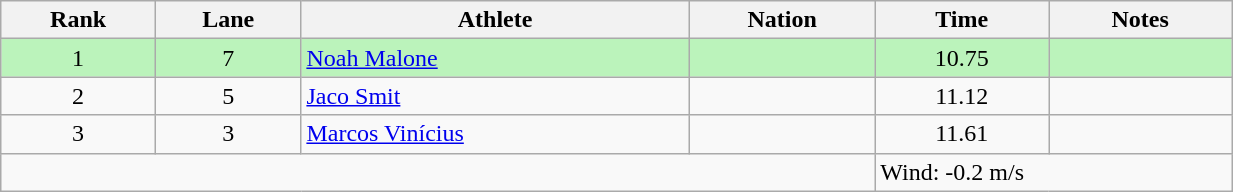<table class="wikitable sortable" style="text-align:center;width: 65%;">
<tr>
<th scope="col">Rank</th>
<th scope="col">Lane</th>
<th scope="col">Athlete</th>
<th scope="col">Nation</th>
<th scope="col">Time</th>
<th scope="col">Notes</th>
</tr>
<tr bgcolor=bbf3bb>
<td>1</td>
<td>7</td>
<td align=left><a href='#'>Noah Malone</a></td>
<td align=left></td>
<td>10.75</td>
<td></td>
</tr>
<tr>
<td>2</td>
<td>5</td>
<td align=left><a href='#'>Jaco Smit</a></td>
<td align=left></td>
<td>11.12</td>
<td></td>
</tr>
<tr>
<td>3</td>
<td>3</td>
<td align=left><a href='#'>Marcos Vinícius</a></td>
<td align=left></td>
<td>11.61</td>
<td></td>
</tr>
<tr class="sortbottom">
<td colspan="4"></td>
<td colspan="2" style="text-align:left;">Wind: -0.2 m/s</td>
</tr>
</table>
